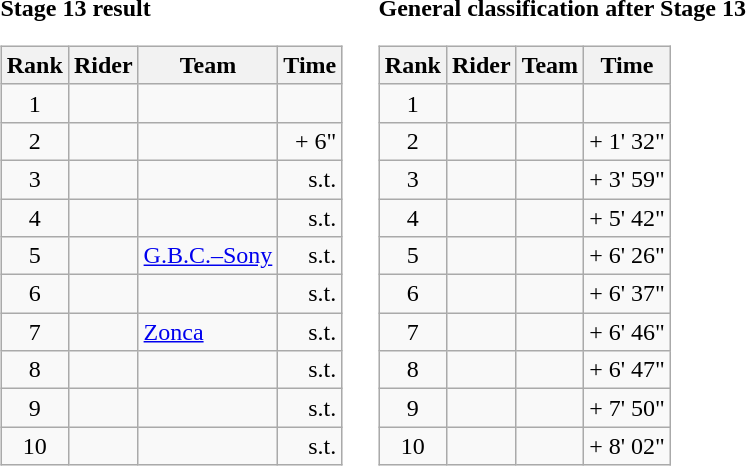<table>
<tr>
<td><strong>Stage 13 result</strong><br><table class="wikitable">
<tr>
<th scope="col">Rank</th>
<th scope="col">Rider</th>
<th scope="col">Team</th>
<th scope="col">Time</th>
</tr>
<tr>
<td style="text-align:center;">1</td>
<td></td>
<td></td>
<td style="text-align:right;"></td>
</tr>
<tr>
<td style="text-align:center;">2</td>
<td></td>
<td></td>
<td style="text-align:right;">+ 6"</td>
</tr>
<tr>
<td style="text-align:center;">3</td>
<td></td>
<td></td>
<td style="text-align:right;">s.t.</td>
</tr>
<tr>
<td style="text-align:center;">4</td>
<td></td>
<td></td>
<td style="text-align:right;">s.t.</td>
</tr>
<tr>
<td style="text-align:center;">5</td>
<td></td>
<td><a href='#'>G.B.C.–Sony</a></td>
<td style="text-align:right;">s.t.</td>
</tr>
<tr>
<td style="text-align:center;">6</td>
<td></td>
<td></td>
<td style="text-align:right;">s.t.</td>
</tr>
<tr>
<td style="text-align:center;">7</td>
<td></td>
<td><a href='#'>Zonca</a></td>
<td style="text-align:right;">s.t.</td>
</tr>
<tr>
<td style="text-align:center;">8</td>
<td></td>
<td></td>
<td style="text-align:right;">s.t.</td>
</tr>
<tr>
<td style="text-align:center;">9</td>
<td></td>
<td></td>
<td style="text-align:right;">s.t.</td>
</tr>
<tr>
<td style="text-align:center;">10</td>
<td></td>
<td></td>
<td style="text-align:right;">s.t.</td>
</tr>
</table>
</td>
<td></td>
<td><strong>General classification after Stage 13</strong><br><table class="wikitable">
<tr>
<th scope="col">Rank</th>
<th scope="col">Rider</th>
<th scope="col">Team</th>
<th scope="col">Time</th>
</tr>
<tr>
<td style="text-align:center;">1</td>
<td></td>
<td></td>
<td style="text-align:right;"></td>
</tr>
<tr>
<td style="text-align:center;">2</td>
<td></td>
<td></td>
<td style="text-align:right;">+ 1' 32"</td>
</tr>
<tr>
<td style="text-align:center;">3</td>
<td></td>
<td></td>
<td style="text-align:right;">+ 3' 59"</td>
</tr>
<tr>
<td style="text-align:center;">4</td>
<td></td>
<td></td>
<td style="text-align:right;">+ 5' 42"</td>
</tr>
<tr>
<td style="text-align:center;">5</td>
<td></td>
<td></td>
<td style="text-align:right;">+ 6' 26"</td>
</tr>
<tr>
<td style="text-align:center;">6</td>
<td></td>
<td></td>
<td style="text-align:right;">+ 6' 37"</td>
</tr>
<tr>
<td style="text-align:center;">7</td>
<td></td>
<td></td>
<td style="text-align:right;">+ 6' 46"</td>
</tr>
<tr>
<td style="text-align:center;">8</td>
<td></td>
<td></td>
<td style="text-align:right;">+ 6' 47"</td>
</tr>
<tr>
<td style="text-align:center;">9</td>
<td></td>
<td></td>
<td style="text-align:right;">+ 7' 50"</td>
</tr>
<tr>
<td style="text-align:center;">10</td>
<td></td>
<td></td>
<td style="text-align:right;">+ 8' 02"</td>
</tr>
</table>
</td>
</tr>
</table>
